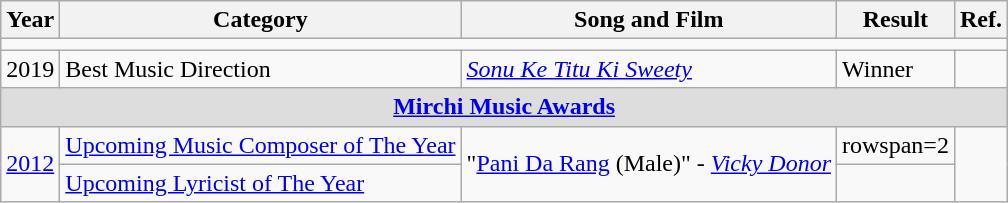<table class="wikitable sortable">
<tr>
<th>Year</th>
<th>Category</th>
<th>Song and Film</th>
<th>Result</th>
<th>Ref.</th>
</tr>
<tr>
<td colspan="5"></td>
</tr>
<tr>
<td>2019</td>
<td>Best Music Direction</td>
<td><em><a href='#'>Sonu Ke Titu Ki Sweety</a></em></td>
<td>Winner</td>
<td></td>
</tr>
<tr style="background:#ddd; ">
<td colspan="5" style="text-align: center; "><strong><a href='#'>Mirchi Music Awards</a></strong></td>
</tr>
<tr>
<td rowspan=2><a href='#'>2012</a></td>
<td><a href='#'>Upcoming Music Composer of The Year</a></td>
<td rowspan=2>"<a href='#'>Pani Da Rang</a> (Male)" - <em><a href='#'>Vicky Donor</a></em></td>
<td>rowspan=2 </td>
<td rowspan=2></td>
</tr>
<tr>
<td><a href='#'>Upcoming Lyricist of The Year</a></td>
</tr>
</table>
